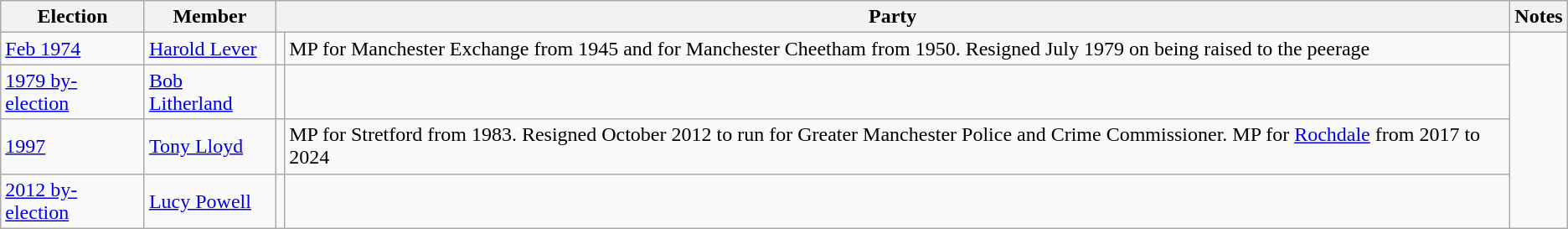<table class="wikitable">
<tr>
<th>Election</th>
<th>Member</th>
<th colspan="2">Party</th>
<th>Notes</th>
</tr>
<tr>
<td><a href='#'>Feb 1974</a></td>
<td><a href='#'>Harold Lever</a></td>
<td></td>
<td>MP for Manchester Exchange from 1945 and for Manchester Cheetham from 1950. Resigned July 1979 on being raised to the peerage</td>
</tr>
<tr>
<td><a href='#'>1979 by-election</a></td>
<td><a href='#'>Bob Litherland</a></td>
<td></td>
<td></td>
</tr>
<tr>
<td><a href='#'>1997</a></td>
<td><a href='#'>Tony Lloyd</a></td>
<td></td>
<td>MP for Stretford from 1983. Resigned October 2012 to run for Greater Manchester Police and Crime Commissioner. MP for <a href='#'>Rochdale</a> from 2017 to 2024</td>
</tr>
<tr>
<td><a href='#'>2012 by-election</a></td>
<td><a href='#'>Lucy Powell</a></td>
<td></td>
<td></td>
</tr>
</table>
